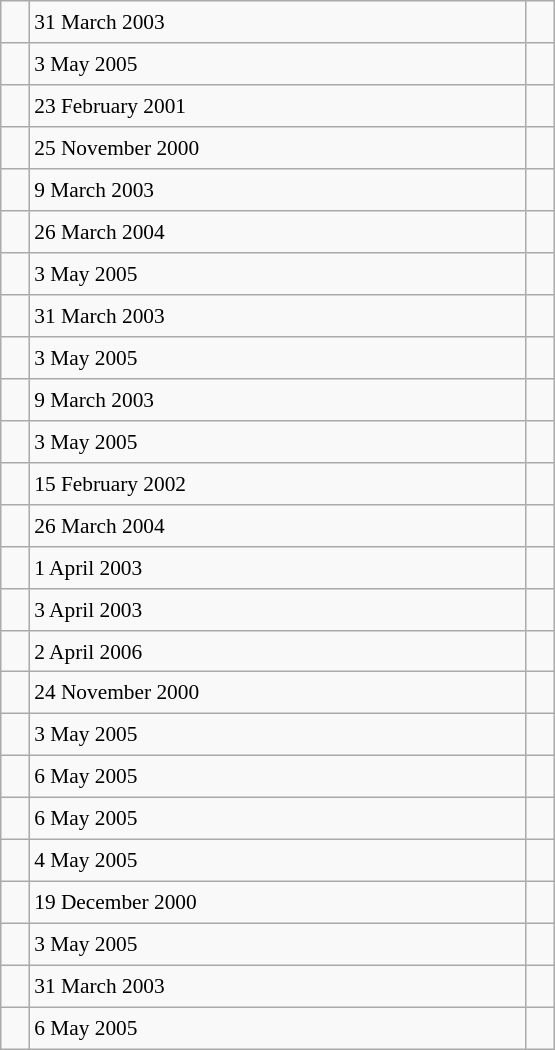<table class="wikitable" style="font-size: 89%; float: left; width: 26em; margin-right: 1em; height: 700px">
<tr>
<td></td>
<td>31 March 2003</td>
<td></td>
</tr>
<tr>
<td></td>
<td>3 May 2005</td>
<td></td>
</tr>
<tr>
<td></td>
<td>23 February 2001</td>
<td></td>
</tr>
<tr>
<td></td>
<td>25 November 2000</td>
<td></td>
</tr>
<tr>
<td></td>
<td>9 March 2003</td>
<td></td>
</tr>
<tr>
<td></td>
<td>26 March 2004</td>
<td></td>
</tr>
<tr>
<td></td>
<td>3 May 2005</td>
<td></td>
</tr>
<tr>
<td></td>
<td>31 March 2003</td>
<td></td>
</tr>
<tr>
<td></td>
<td>3 May 2005</td>
<td></td>
</tr>
<tr>
<td></td>
<td>9 March 2003</td>
<td></td>
</tr>
<tr>
<td></td>
<td>3 May 2005</td>
<td></td>
</tr>
<tr>
<td></td>
<td>15 February 2002</td>
<td></td>
</tr>
<tr>
<td></td>
<td>26 March 2004</td>
<td></td>
</tr>
<tr>
<td></td>
<td>1 April 2003</td>
<td></td>
</tr>
<tr>
<td></td>
<td>3 April 2003</td>
<td></td>
</tr>
<tr>
<td></td>
<td>2 April 2006</td>
<td></td>
</tr>
<tr>
<td></td>
<td>24 November 2000</td>
<td></td>
</tr>
<tr>
<td></td>
<td>3 May 2005</td>
<td></td>
</tr>
<tr>
<td></td>
<td>6 May 2005</td>
<td></td>
</tr>
<tr>
<td></td>
<td>6 May 2005</td>
<td></td>
</tr>
<tr>
<td></td>
<td>4 May 2005</td>
<td></td>
</tr>
<tr>
<td></td>
<td>19 December 2000</td>
<td></td>
</tr>
<tr>
<td></td>
<td>3 May 2005</td>
<td></td>
</tr>
<tr>
<td></td>
<td>31 March 2003</td>
<td></td>
</tr>
<tr>
<td></td>
<td>6 May 2005</td>
<td></td>
</tr>
</table>
